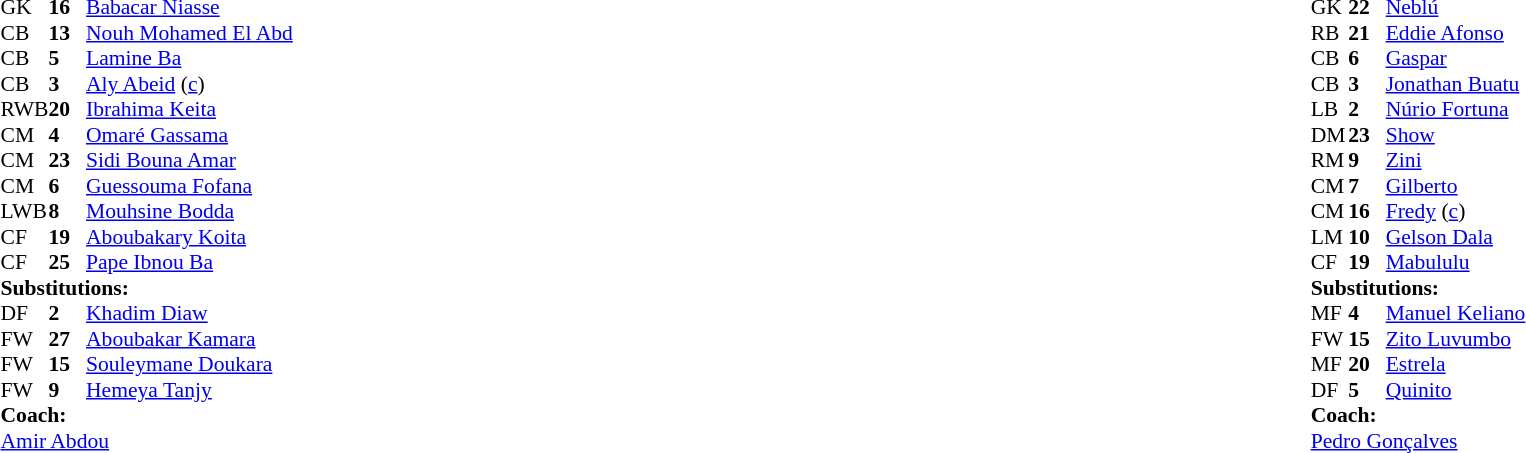<table width="100%">
<tr>
<td valign="top" width="40%"><br><table style="font-size:90%" cellspacing="0" cellpadding="0">
<tr>
<th width=25></th>
<th width=25></th>
</tr>
<tr>
<td>GK</td>
<td><strong>16</strong></td>
<td><a href='#'>Babacar Niasse</a></td>
</tr>
<tr>
<td>CB</td>
<td><strong>13</strong></td>
<td><a href='#'>Nouh Mohamed El Abd</a></td>
</tr>
<tr>
<td>CB</td>
<td><strong>5</strong></td>
<td><a href='#'>Lamine Ba</a></td>
</tr>
<tr>
<td>CB</td>
<td><strong>3</strong></td>
<td><a href='#'>Aly Abeid</a> (<a href='#'>c</a>)</td>
<td></td>
<td></td>
</tr>
<tr>
<td>RWB</td>
<td><strong>20</strong></td>
<td><a href='#'>Ibrahima Keita</a></td>
<td></td>
</tr>
<tr>
<td>CM</td>
<td><strong>4</strong></td>
<td><a href='#'>Omaré Gassama</a></td>
<td></td>
</tr>
<tr>
<td>CM</td>
<td><strong>23</strong></td>
<td><a href='#'>Sidi Bouna Amar</a></td>
<td></td>
<td></td>
</tr>
<tr>
<td>CM</td>
<td><strong>6</strong></td>
<td><a href='#'>Guessouma Fofana</a></td>
<td></td>
<td></td>
</tr>
<tr>
<td>LWB</td>
<td><strong>8</strong></td>
<td><a href='#'>Mouhsine Bodda</a></td>
</tr>
<tr>
<td>CF</td>
<td><strong>19</strong></td>
<td><a href='#'>Aboubakary Koita</a></td>
</tr>
<tr>
<td>CF</td>
<td><strong>25</strong></td>
<td><a href='#'>Pape Ibnou Ba</a></td>
<td></td>
<td></td>
</tr>
<tr>
<td colspan=3><strong>Substitutions:</strong></td>
</tr>
<tr>
<td>DF</td>
<td><strong>2</strong></td>
<td><a href='#'>Khadim Diaw</a></td>
<td></td>
<td></td>
</tr>
<tr>
<td>FW</td>
<td><strong>27</strong></td>
<td><a href='#'>Aboubakar Kamara</a></td>
<td></td>
<td></td>
</tr>
<tr>
<td>FW</td>
<td><strong>15</strong></td>
<td><a href='#'>Souleymane Doukara</a></td>
<td></td>
<td></td>
</tr>
<tr>
<td>FW</td>
<td><strong>9</strong></td>
<td><a href='#'>Hemeya Tanjy</a></td>
<td></td>
<td></td>
</tr>
<tr>
<td colspan=3><strong>Coach:</strong></td>
</tr>
<tr>
<td colspan=3> <a href='#'>Amir Abdou</a></td>
</tr>
</table>
</td>
<td valign="top"></td>
<td valign="top" width="50%"><br><table style="font-size:90%; margin:auto" cellspacing="0" cellpadding="0">
<tr>
<th width=25></th>
<th width=25></th>
</tr>
<tr>
<td>GK</td>
<td><strong>22</strong></td>
<td><a href='#'>Neblú</a></td>
</tr>
<tr>
<td>RB</td>
<td><strong>21</strong></td>
<td><a href='#'>Eddie Afonso</a></td>
</tr>
<tr>
<td>CB</td>
<td><strong>6</strong></td>
<td><a href='#'>Gaspar</a></td>
</tr>
<tr>
<td>CB</td>
<td><strong>3</strong></td>
<td><a href='#'>Jonathan Buatu</a></td>
</tr>
<tr>
<td>LB</td>
<td><strong>2</strong></td>
<td><a href='#'>Núrio Fortuna</a></td>
<td></td>
</tr>
<tr>
<td>DM</td>
<td><strong>23</strong></td>
<td><a href='#'>Show</a></td>
</tr>
<tr>
<td>RM</td>
<td><strong>9</strong></td>
<td><a href='#'>Zini</a></td>
<td></td>
<td></td>
</tr>
<tr>
<td>CM</td>
<td><strong>7</strong></td>
<td><a href='#'>Gilberto</a></td>
<td></td>
<td></td>
</tr>
<tr>
<td>CM</td>
<td><strong>16</strong></td>
<td><a href='#'>Fredy</a> (<a href='#'>c</a>)</td>
<td></td>
<td></td>
</tr>
<tr>
<td>LM</td>
<td><strong>10</strong></td>
<td><a href='#'>Gelson Dala</a></td>
<td></td>
<td></td>
</tr>
<tr>
<td>CF</td>
<td><strong>19</strong></td>
<td><a href='#'>Mabululu</a></td>
</tr>
<tr>
<td colspan=3><strong>Substitutions:</strong></td>
</tr>
<tr>
<td>MF</td>
<td><strong>4</strong></td>
<td><a href='#'>Manuel Keliano</a></td>
<td></td>
<td></td>
</tr>
<tr>
<td>FW</td>
<td><strong>15</strong></td>
<td><a href='#'>Zito Luvumbo</a></td>
<td></td>
<td></td>
</tr>
<tr>
<td>MF</td>
<td><strong>20</strong></td>
<td><a href='#'>Estrela</a></td>
<td></td>
<td></td>
</tr>
<tr>
<td>DF</td>
<td><strong>5</strong></td>
<td><a href='#'>Quinito</a></td>
<td></td>
<td></td>
</tr>
<tr>
<td colspan=3><strong>Coach:</strong></td>
</tr>
<tr>
<td colspan=3> <a href='#'>Pedro Gonçalves</a></td>
</tr>
</table>
</td>
</tr>
</table>
